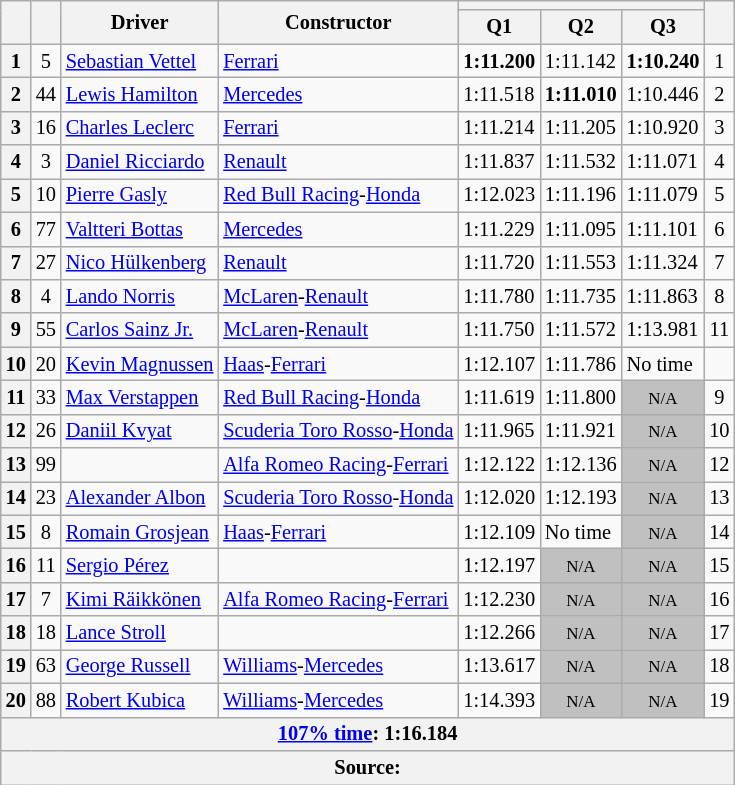<table class="wikitable sortable" style="font-size:85%">
<tr>
<th rowspan=2></th>
<th rowspan=2></th>
<th rowspan=2>Driver</th>
<th rowspan=2>Constructor</th>
<th colspan=3></th>
<th rowspan=2></th>
</tr>
<tr>
<th>Q1</th>
<th>Q2</th>
<th>Q3</th>
</tr>
<tr>
<th>1</th>
<td align="center">5</td>
<td data-sort-value="VET"> <a href='#'>Sebastian Vettel</a></td>
<td><a href='#'>Ferrari</a></td>
<td><strong>1:11.200</strong></td>
<td>1:11.142</td>
<td><strong>1:10.240</strong></td>
<td align="center">1</td>
</tr>
<tr>
<th>2</th>
<td align="center">44</td>
<td data-sort-value="HAM"> <a href='#'>Lewis Hamilton</a></td>
<td><a href='#'>Mercedes</a></td>
<td>1:11.518</td>
<td><strong>1:11.010</strong></td>
<td>1:10.446</td>
<td align="center">2</td>
</tr>
<tr>
<th>3</th>
<td align="center">16</td>
<td data-sort-value="LEC"> <a href='#'>Charles Leclerc</a></td>
<td><a href='#'>Ferrari</a></td>
<td>1:11.214</td>
<td>1:11.205</td>
<td>1:10.920</td>
<td align="center">3</td>
</tr>
<tr>
<th>4</th>
<td align="center">3</td>
<td data-sort-value="RIC"> <a href='#'>Daniel Ricciardo</a></td>
<td><a href='#'>Renault</a></td>
<td>1:11.837</td>
<td>1:11.532</td>
<td>1:11.071</td>
<td align="center">4</td>
</tr>
<tr>
<th>5</th>
<td align="center">10</td>
<td data-sort-value="GAS"> <a href='#'>Pierre Gasly</a></td>
<td><a href='#'>Red Bull Racing</a>-<a href='#'>Honda</a></td>
<td>1:12.023</td>
<td>1:11.196</td>
<td>1:11.079</td>
<td align="center">5</td>
</tr>
<tr>
<th>6</th>
<td align="center">77</td>
<td data-sort-value="BOT"> <a href='#'>Valtteri Bottas</a></td>
<td><a href='#'>Mercedes</a></td>
<td>1:11.229</td>
<td>1:11.095</td>
<td>1:11.101</td>
<td align="center">6</td>
</tr>
<tr>
<th>7</th>
<td align="center">27</td>
<td data-sort-value="HUL"> <a href='#'>Nico Hülkenberg</a></td>
<td><a href='#'>Renault</a></td>
<td>1:11.720</td>
<td>1:11.553</td>
<td>1:11.324</td>
<td align="center">7</td>
</tr>
<tr>
<th>8</th>
<td align="center">4</td>
<td data-sort-value="NOR"> <a href='#'>Lando Norris</a></td>
<td><a href='#'>McLaren</a>-<a href='#'>Renault</a></td>
<td>1:11.780</td>
<td>1:11.735</td>
<td>1:11.863</td>
<td align="center">8</td>
</tr>
<tr>
<th>9</th>
<td align="center">55</td>
<td data-sort-value="SAI"> <a href='#'>Carlos Sainz Jr.</a></td>
<td><a href='#'>McLaren</a>-<a href='#'>Renault</a></td>
<td>1:11.750</td>
<td>1:11.572</td>
<td>1:13.981</td>
<td align="center">11</td>
</tr>
<tr>
<th>10</th>
<td align="center">20</td>
<td data-sort-value="MAG"> <a href='#'>Kevin Magnussen</a></td>
<td><a href='#'>Haas</a>-<a href='#'>Ferrari</a></td>
<td>1:12.107</td>
<td>1:11.786</td>
<td data-sort-value="2:00.000">No time</td>
<td align="center" data-sort-value="20"></td>
</tr>
<tr>
<th>11</th>
<td align="center">33</td>
<td data-sort-value="VER"> <a href='#'>Max Verstappen</a></td>
<td><a href='#'>Red Bull Racing</a>-<a href='#'>Honda</a></td>
<td>1:11.619</td>
<td>1:11.800</td>
<td style="background: silver" align="center"><small>N/A</small></td>
<td align="center">9</td>
</tr>
<tr>
<th>12</th>
<td align="center">26</td>
<td data-sort-value="KVY"> <a href='#'>Daniil Kvyat</a></td>
<td><a href='#'>Scuderia Toro Rosso</a>-<a href='#'>Honda</a></td>
<td>1:11.965</td>
<td>1:11.921</td>
<td style="background: silver" align="center"><small>N/A</small></td>
<td align="center">10</td>
</tr>
<tr>
<th>13</th>
<td align="center">99</td>
<td data-sort-value="GIO"></td>
<td><a href='#'>Alfa Romeo Racing</a>-<a href='#'>Ferrari</a></td>
<td>1:12.122</td>
<td>1:12.136</td>
<td style="background: silver" align="center"><small>N/A</small></td>
<td align="center">12</td>
</tr>
<tr>
<th>14</th>
<td align="center">23</td>
<td data-sort-value="ALB"> <a href='#'>Alexander Albon</a></td>
<td><a href='#'>Scuderia Toro Rosso</a>-<a href='#'>Honda</a></td>
<td>1:12.020</td>
<td>1:12.193</td>
<td style="background: silver" align="center"><small>N/A</small></td>
<td align="center">13</td>
</tr>
<tr>
<th>15</th>
<td align="center">8</td>
<td data-sort-value="GRO"> <a href='#'>Romain Grosjean</a></td>
<td><a href='#'>Haas</a>-<a href='#'>Ferrari</a></td>
<td>1:12.109</td>
<td data-sort-value="2:00.000">No time</td>
<td style="background: silver" align="center"><small>N/A</small></td>
<td align="center">14</td>
</tr>
<tr>
<th>16</th>
<td align="center">11</td>
<td data-sort-value="PER"> <a href='#'>Sergio Pérez</a></td>
<td></td>
<td>1:12.197</td>
<td style="background: silver" align="center"><small>N/A</small></td>
<td style="background: silver" align="center"><small>N/A</small></td>
<td align="center">15</td>
</tr>
<tr>
<th>17</th>
<td align="center">7</td>
<td data-sort-value="RAI"> <a href='#'>Kimi Räikkönen</a></td>
<td><a href='#'>Alfa Romeo Racing</a>-<a href='#'>Ferrari</a></td>
<td>1:12.230</td>
<td style="background: silver" align="center"><small>N/A</small></td>
<td style="background: silver" align="center"><small>N/A</small></td>
<td align="center">16</td>
</tr>
<tr>
<th>18</th>
<td align="center">18</td>
<td data-sort-value="STR"> <a href='#'>Lance Stroll</a></td>
<td></td>
<td>1:12.266</td>
<td style="background: silver" align="center"><small>N/A</small></td>
<td style="background: silver" align="center"><small>N/A</small></td>
<td align="center">17</td>
</tr>
<tr>
<th>19</th>
<td align="center">63</td>
<td data-sort-value="RUS"> <a href='#'>George Russell</a></td>
<td><a href='#'>Williams</a>-<a href='#'>Mercedes</a></td>
<td>1:13.617</td>
<td style="background: silver" align="center"><small>N/A</small></td>
<td style="background: silver" align="center"><small>N/A</small></td>
<td align="center">18</td>
</tr>
<tr>
<th>20</th>
<td align="center">88</td>
<td data-sort-value="KUB"> <a href='#'>Robert Kubica</a></td>
<td><a href='#'>Williams</a>-<a href='#'>Mercedes</a></td>
<td>1:14.393</td>
<td style="background: silver" align="center"><small>N/A</small></td>
<td style="background: silver" align="center"><small>N/A</small></td>
<td align="center">19</td>
</tr>
<tr>
<th colspan="8"><a href='#'>107% time</a>: 1:16.184</th>
</tr>
<tr>
<th colspan="8">Source:</th>
</tr>
</table>
